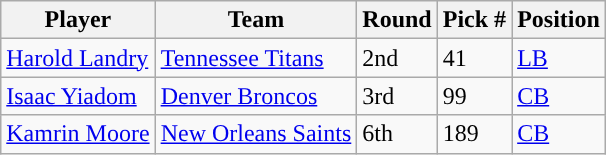<table class="wikitable">
<tr>
<th>Player</th>
<th>Team</th>
<th>Round</th>
<th>Pick #</th>
<th>Position</th>
</tr>
<tr>
<td><a href='#'>Harold Landry</a></td>
<td><a href='#'>Tennessee Titans</a></td>
<td>2nd</td>
<td>41</td>
<td><a href='#'>LB</a></td>
</tr>
<tr>
<td><a href='#'>Isaac Yiadom</a></td>
<td><a href='#'>Denver Broncos</a></td>
<td>3rd</td>
<td>99</td>
<td><a href='#'>CB</a></td>
</tr>
<tr>
<td><a href='#'>Kamrin Moore</a></td>
<td><a href='#'>New Orleans Saints</a></td>
<td>6th</td>
<td>189</td>
<td><a href='#'>CB</a></td>
</tr>
</table>
